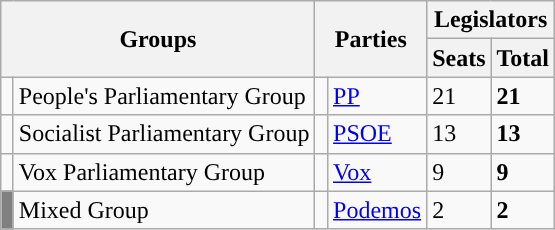<table class="wikitable" style="text-align:left;">
<tr>
<th rowspan="2" colspan="2">Groups</th>
<th rowspan="2" colspan="2">Parties</th>
<th colspan="2">Legislators</th>
</tr>
<tr>
<th>Seats</th>
<th>Total</th>
</tr>
<tr>
<td width="1" style="color:inherit;background:"></td>
<td>People's Parliamentary Group</td>
<td width="1" style="color:inherit;background:"></td>
<td><a href='#'>PP</a></td>
<td>21</td>
<td><strong>21</strong></td>
</tr>
<tr>
<td style="color:inherit;background:"></td>
<td>Socialist Parliamentary Group</td>
<td width="1" style="color:inherit;background:"></td>
<td><a href='#'>PSOE</a></td>
<td>13</td>
<td><strong>13</strong></td>
</tr>
<tr>
<td style="color:inherit;background:"></td>
<td>Vox Parliamentary Group</td>
<td style="color:inherit;background:"></td>
<td><a href='#'>Vox</a></td>
<td>9</td>
<td><strong>9</strong></td>
</tr>
<tr>
<td bgcolor="gray"></td>
<td>Mixed Group</td>
<td style="color:inherit;background:"></td>
<td><a href='#'>Podemos</a></td>
<td>2</td>
<td><strong>2</strong></td>
</tr>
</table>
